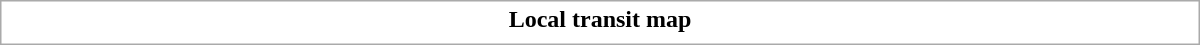<table class="collapsible collapsed" style="border:1px #aaa solid; width:50em; margin:0.2em auto">
<tr>
<th>Local transit map</th>
</tr>
<tr>
<td></td>
</tr>
</table>
